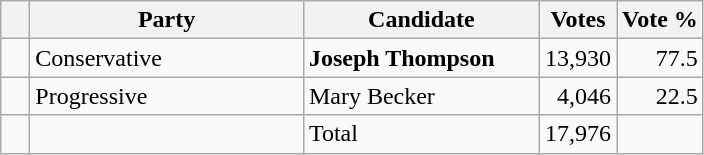<table class="wikitable">
<tr>
<th></th>
<th scope="col" width="175">Party</th>
<th scope="col" width="150">Candidate</th>
<th>Votes</th>
<th>Vote %</th>
</tr>
<tr>
<td>   </td>
<td>Conservative</td>
<td><strong>Joseph Thompson</strong></td>
<td align=right>13,930</td>
<td align=right>77.5</td>
</tr>
<tr>
<td>   </td>
<td>Progressive</td>
<td>Mary Becker</td>
<td align=right>4,046</td>
<td align=right>22.5</td>
</tr>
<tr>
<td></td>
<td></td>
<td>Total</td>
<td align=right>17,976</td>
<td></td>
</tr>
</table>
